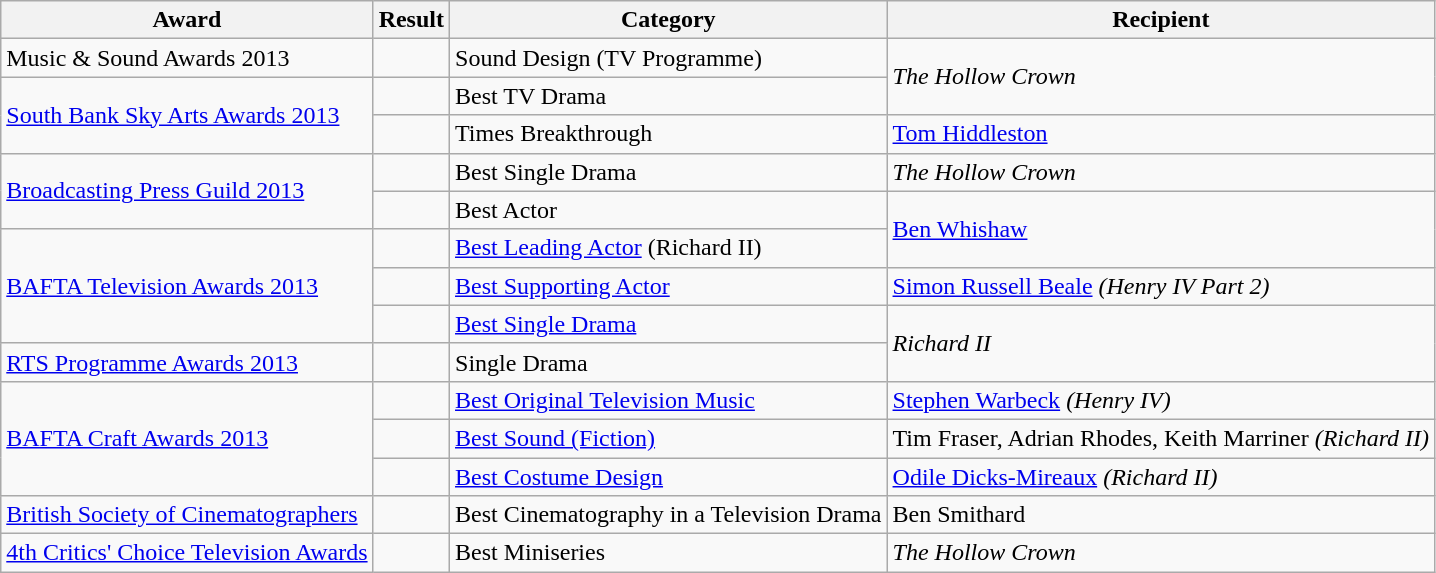<table class="wikitable sortable">
<tr>
<th>Award</th>
<th>Result</th>
<th>Category</th>
<th>Recipient</th>
</tr>
<tr>
<td>Music & Sound Awards 2013</td>
<td></td>
<td>Sound Design (TV Programme)</td>
<td rowspan="2"><em>The Hollow Crown</em></td>
</tr>
<tr>
<td rowspan="2"><a href='#'>South Bank Sky Arts Awards 2013</a></td>
<td></td>
<td>Best TV Drama</td>
</tr>
<tr>
<td></td>
<td>Times Breakthrough</td>
<td><a href='#'>Tom Hiddleston</a></td>
</tr>
<tr>
<td rowspan="2"><a href='#'>Broadcasting Press Guild 2013</a></td>
<td></td>
<td>Best Single Drama</td>
<td><em>The Hollow Crown</em></td>
</tr>
<tr>
<td></td>
<td>Best Actor</td>
<td rowspan="2"><a href='#'>Ben Whishaw</a></td>
</tr>
<tr>
<td rowspan="3"><a href='#'>BAFTA Television Awards 2013</a></td>
<td></td>
<td><a href='#'>Best Leading Actor</a> (Richard II)</td>
</tr>
<tr>
<td></td>
<td><a href='#'>Best Supporting Actor</a></td>
<td><a href='#'>Simon Russell Beale</a> <em>(Henry IV Part 2)</em></td>
</tr>
<tr>
<td></td>
<td><a href='#'>Best Single Drama</a></td>
<td rowspan="2"><em>Richard II</em></td>
</tr>
<tr>
<td><a href='#'>RTS Programme Awards 2013</a></td>
<td></td>
<td>Single Drama</td>
</tr>
<tr>
<td rowspan="3"><a href='#'>BAFTA Craft Awards 2013</a></td>
<td></td>
<td><a href='#'>Best Original Television Music</a></td>
<td><a href='#'>Stephen Warbeck</a> <em>(Henry IV)</em></td>
</tr>
<tr>
<td></td>
<td><a href='#'>Best Sound (Fiction)</a></td>
<td>Tim Fraser, Adrian Rhodes, Keith Marriner <em>(Richard II)</em></td>
</tr>
<tr>
<td></td>
<td><a href='#'>Best Costume Design</a></td>
<td><a href='#'>Odile Dicks-Mireaux</a> <em>(Richard II)</em></td>
</tr>
<tr>
<td><a href='#'>British Society of Cinematographers</a></td>
<td></td>
<td>Best Cinematography in a Television Drama</td>
<td>Ben Smithard</td>
</tr>
<tr>
<td><a href='#'>4th Critics' Choice Television Awards</a></td>
<td></td>
<td>Best Miniseries</td>
<td><em>The Hollow Crown</em></td>
</tr>
</table>
